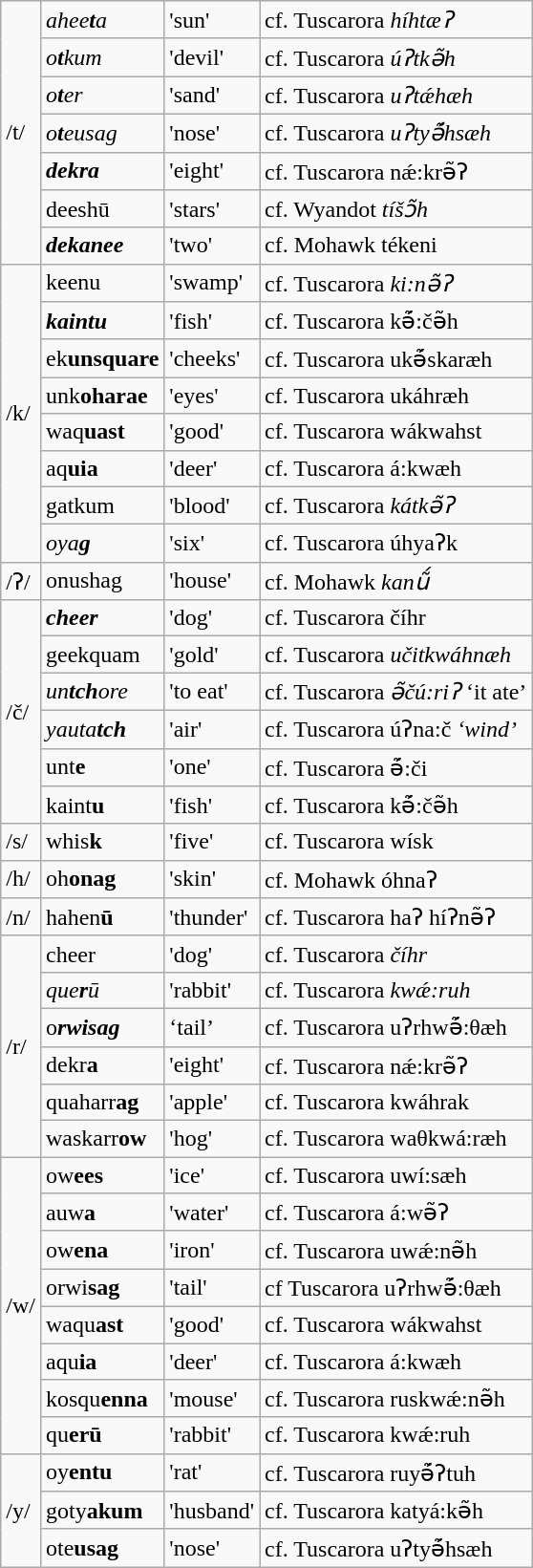<table class="wikitable">
<tr>
<td rowspan="7">/t/</td>
<td><em>ahee<strong>t</strong>a</em></td>
<td>'sun'</td>
<td>cf. Tuscarora <em>híhtæʔ</em></td>
</tr>
<tr>
<td><em>o<strong>t</strong>kum</em></td>
<td>'devil'</td>
<td>cf. Tuscarora <em>úʔtkə̃h</em></td>
</tr>
<tr>
<td><em>o<strong>t</strong>er</em></td>
<td>'sand'</td>
<td>cf. Tuscarora <em>uʔtǽhæh</em></td>
</tr>
<tr>
<td><em>o<strong>t</strong>eusag</em></td>
<td>'nose'</td>
<td>cf. Tuscarora <em>uʔtyə̃́hsæh</em></td>
</tr>
<tr>
<td><strong><em>d<strong>ekra<em></td>
<td>'eight'</td>
<td>cf. Tuscarora </em>nǽ:krə̃ʔ<em></td>
</tr>
<tr>
<td></em></strong>d</strong>eeshū</em></td>
<td>'stars'</td>
<td>cf. Wyandot <em>tíšɔ̃h</em></td>
</tr>
<tr>
<td><strong><em>d<strong>ekanee<em></td>
<td>'two'</td>
<td>cf. Mohawk </em>tékeni<em></td>
</tr>
<tr>
<td rowspan="8">/k/</td>
<td></em></strong>k</strong>eenu</em></td>
<td>'swamp'</td>
<td>cf. Tuscarora <em>ki:nə̃ʔ</em></td>
</tr>
<tr>
<td><strong><em>k<strong>aintu<em></td>
<td>'fish'</td>
<td>cf. Tuscarora </em>kə̃́:čə̃h<em></td>
</tr>
<tr>
<td></em>e</strong>k<strong>unsquare<em></td>
<td>'cheeks'</td>
<td>cf. Tuscarora </em>ukə̃́skaræh<em></td>
</tr>
<tr>
<td></em>un</strong>k<strong>oharae<em></td>
<td>'eyes'</td>
<td>cf. Tuscarora </em>ukáhræh<em></td>
</tr>
<tr>
<td></em>wa</strong>q<strong>uast<em></td>
<td>'good'</td>
<td>cf. Tuscarora </em>wákwahst<em></td>
</tr>
<tr>
<td></em>a</strong>q<strong>uia<em></td>
<td>'deer'</td>
<td>cf. Tuscarora </em>á:kwæh<em></td>
</tr>
<tr>
<td></em></strong>g</strong>atkum</em></td>
<td>'blood'</td>
<td>cf. Tuscarora <em>kátkə̃ʔ</em></td>
</tr>
<tr>
<td><em>oya<strong>g<strong><em></td>
<td>'six'</td>
<td>cf. Tuscarora </em>úhyaʔk<em></td>
</tr>
<tr>
<td>/ʔ/</td>
<td></em>onusha</strong>g</em></strong></td>
<td>'house'</td>
<td>cf. Mohawk <em>kanṹ</em></td>
</tr>
<tr>
<td rowspan="6">/č/</td>
<td><strong><em>ch<strong>eer<em></td>
<td>'dog'</td>
<td>cf. Tuscarora </em>číhr<em></td>
</tr>
<tr>
<td></em></strong>g</strong>eekquam</em></td>
<td>'gold'</td>
<td>cf. Tuscarora <em>učitkwáhnæh</em></td>
</tr>
<tr>
<td><em>un<strong>tch</strong>ore</em></td>
<td>'to eat'</td>
<td>cf. Tuscarora <em>ə̃čú:riʔ</em> ‘it ate’</td>
</tr>
<tr>
<td><em>yauta<strong>tch<strong><em></td>
<td>'air'</td>
<td>cf. Tuscarora </em>úʔna:č<em> ‘wind’</td>
</tr>
<tr>
<td></em>un</strong>t<strong>e<em></td>
<td>'one'</td>
<td>cf. Tuscarora </em>ə̃́:či<em></td>
</tr>
<tr>
<td></em>kain</strong>t<strong>u<em></td>
<td>'fish'</td>
<td>cf. Tuscarora </em>kə̃́:čə̃h<em></td>
</tr>
<tr>
<td>/s/</td>
<td></em>whi</strong>s<strong>k<em></td>
<td>'five'</td>
<td>cf. Tuscarora </em>wísk<em></td>
</tr>
<tr>
<td>/h/</td>
<td></em>o</strong>h<strong>onag<em></td>
<td>'skin'</td>
<td>cf. Mohawk </em>óhnaʔ<em></td>
</tr>
<tr>
<td>/n/</td>
<td></em>hahe</strong>n<strong>ū<em></td>
<td>'thunder'</td>
<td>cf. Tuscarora </em>haʔ híʔnə̃ʔ<em></td>
</tr>
<tr>
<td rowspan="6">/r/</td>
<td></em>chee</strong>r</em></strong></td>
<td>'dog'</td>
<td>cf. Tuscarora <em>číhr</em></td>
</tr>
<tr>
<td><em>que<strong>r</strong>ū</em></td>
<td>'rabbit'</td>
<td>cf. Tuscarora <em>kwǽ:ruh</em></td>
</tr>
<tr>
<td>o<strong><em>r<strong>wisag<em></td>
<td>‘tail’</td>
<td>cf. Tuscarora </em>uʔrhwə̃́:θæh<em></td>
</tr>
<tr>
<td></em>dek</strong>r<strong>a<em></td>
<td>'eight'</td>
<td>cf. Tuscarora </em>nǽ:krə̃ʔ<em></td>
</tr>
<tr>
<td></em>quaha</strong>rr<strong>ag<em></td>
<td>'apple'</td>
<td>cf. Tuscarora </em>kwáhrak<em></td>
</tr>
<tr>
<td></em>waska</strong>rr<strong>ow<em></td>
<td>'hog'</td>
<td>cf. Tuscarora </em>waθkwá:ræh<em></td>
</tr>
<tr>
<td rowspan="8">/w/</td>
<td></em>o</strong>w<strong>ees<em></td>
<td>'ice'</td>
<td>cf. Tuscarora </em>uwí:sæh<em></td>
</tr>
<tr>
<td></em>au</strong>w<strong>a<em></td>
<td>'water'</td>
<td>cf. Tuscarora </em>á:wə̃ʔ<em></td>
</tr>
<tr>
<td></em>o</strong>w<strong>ena<em></td>
<td>'iron'</td>
<td>cf. Tuscarora </em>uwǽ:nə̃h<em></td>
</tr>
<tr>
<td></em>or</strong>wi<strong>sag<em></td>
<td>'tail'</td>
<td>cf Tuscarora </em>uʔrhwə̃́:θæh<em></td>
</tr>
<tr>
<td></em>waq</strong>u<strong>ast<em></td>
<td>'good'</td>
<td>cf. Tuscarora </em>wákwahst<em></td>
</tr>
<tr>
<td></em>aq</strong>u<strong>ia<em></td>
<td>'deer'</td>
<td>cf. Tuscarora </em>á:kwæh<em></td>
</tr>
<tr>
<td>k</em>osq</strong>u<strong>enna<em></td>
<td>'mouse'</td>
<td>cf. Tuscarora </em>ruskwǽ:nə̃h<em></td>
</tr>
<tr>
<td></em>q</strong>u<strong>erū<em></td>
<td>'rabbit'</td>
<td>cf. Tuscarora </em>kwǽ:ruh<em></td>
</tr>
<tr>
<td rowspan="3">/y/</td>
<td></em>o</strong>y<strong>entu<em></td>
<td>'rat'</td>
<td>cf. Tuscarora </em>ruyə̃́ʔtuh<em></td>
</tr>
<tr>
<td>g</em>ot</strong>y<strong>akum<em></td>
<td>'husband'</td>
<td>cf. Tuscarora </em>katyá:kə̃h<em></td>
</tr>
<tr>
<td></em>ot</strong>e<strong>usag<em></td>
<td>'nose'</td>
<td>cf. Tuscarora </em>uʔtyə̃́hsæh<em></td>
</tr>
</table>
